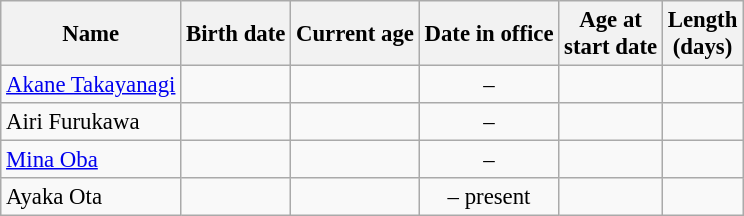<table class="wikitable sortable" style="font-size:95%;">
<tr>
<th>Name</th>
<th>Birth date</th>
<th>Current age</th>
<th>Date in office</th>
<th>Age at<br>start date</th>
<th>Length<br>(days)</th>
</tr>
<tr>
<td><a href='#'>Akane Takayanagi</a></td>
<td style="text-align:right;"></td>
<td style="text-align:center;"></td>
<td style="text-align:center;"> – </td>
<td style="text-align:center;"></td>
<td></td>
</tr>
<tr>
<td>Airi Furukawa</td>
<td style="text-align:right;"></td>
<td style="text-align:center;"></td>
<td style="text-align:center;"> – </td>
<td style="text-align:center;"></td>
<td></td>
</tr>
<tr>
<td><a href='#'>Mina Oba</a></td>
<td style="text-align:right;"></td>
<td style="text-align:center;"></td>
<td style="text-align:center;"> – </td>
<td style="text-align:center;"></td>
<td></td>
</tr>
<tr>
<td>Ayaka Ota</td>
<td style="text-align:right;"></td>
<td style="text-align:center;"></td>
<td style="text-align:center;"> – present</td>
<td style="text-align:center;"></td>
<td></td>
</tr>
</table>
